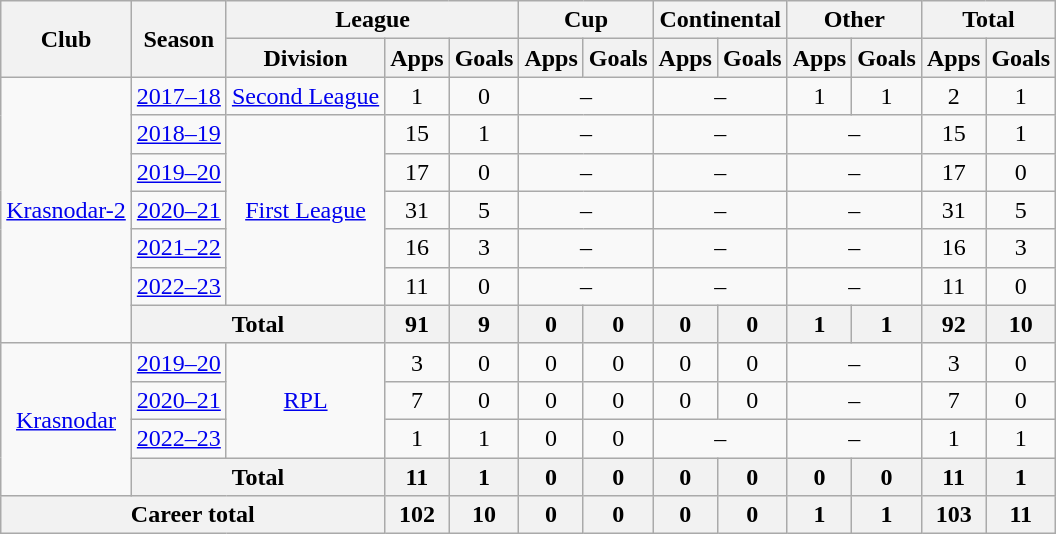<table class="wikitable" style="text-align: center;">
<tr>
<th rowspan=2>Club</th>
<th rowspan=2>Season</th>
<th colspan=3>League</th>
<th colspan=2>Cup</th>
<th colspan=2>Continental</th>
<th colspan=2>Other</th>
<th colspan=2>Total</th>
</tr>
<tr>
<th>Division</th>
<th>Apps</th>
<th>Goals</th>
<th>Apps</th>
<th>Goals</th>
<th>Apps</th>
<th>Goals</th>
<th>Apps</th>
<th>Goals</th>
<th>Apps</th>
<th>Goals</th>
</tr>
<tr>
<td rowspan=7><a href='#'>Krasnodar-2</a></td>
<td><a href='#'>2017–18</a></td>
<td><a href='#'>Second League</a></td>
<td>1</td>
<td>0</td>
<td colspan=2>–</td>
<td colspan=2>–</td>
<td>1</td>
<td>1</td>
<td>2</td>
<td>1</td>
</tr>
<tr>
<td><a href='#'>2018–19</a></td>
<td rowspan=5><a href='#'>First League</a></td>
<td>15</td>
<td>1</td>
<td colspan=2>–</td>
<td colspan=2>–</td>
<td colspan=2>–</td>
<td>15</td>
<td>1</td>
</tr>
<tr>
<td><a href='#'>2019–20</a></td>
<td>17</td>
<td>0</td>
<td colspan=2>–</td>
<td colspan=2>–</td>
<td colspan=2>–</td>
<td>17</td>
<td>0</td>
</tr>
<tr>
<td><a href='#'>2020–21</a></td>
<td>31</td>
<td>5</td>
<td colspan=2>–</td>
<td colspan=2>–</td>
<td colspan=2>–</td>
<td>31</td>
<td>5</td>
</tr>
<tr>
<td><a href='#'>2021–22</a></td>
<td>16</td>
<td>3</td>
<td colspan=2>–</td>
<td colspan=2>–</td>
<td colspan=2>–</td>
<td>16</td>
<td>3</td>
</tr>
<tr>
<td><a href='#'>2022–23</a></td>
<td>11</td>
<td>0</td>
<td colspan=2>–</td>
<td colspan=2>–</td>
<td colspan=2>–</td>
<td>11</td>
<td>0</td>
</tr>
<tr>
<th colspan=2>Total</th>
<th>91</th>
<th>9</th>
<th>0</th>
<th>0</th>
<th>0</th>
<th>0</th>
<th>1</th>
<th>1</th>
<th>92</th>
<th>10</th>
</tr>
<tr>
<td rowspan=4><a href='#'>Krasnodar</a></td>
<td><a href='#'>2019–20</a></td>
<td rowspan=3><a href='#'>RPL</a></td>
<td>3</td>
<td>0</td>
<td>0</td>
<td>0</td>
<td>0</td>
<td>0</td>
<td colspan=2>–</td>
<td>3</td>
<td>0</td>
</tr>
<tr>
<td><a href='#'>2020–21</a></td>
<td>7</td>
<td>0</td>
<td>0</td>
<td>0</td>
<td>0</td>
<td>0</td>
<td colspan=2>–</td>
<td>7</td>
<td>0</td>
</tr>
<tr>
<td><a href='#'>2022–23</a></td>
<td>1</td>
<td>1</td>
<td>0</td>
<td>0</td>
<td colspan=2>–</td>
<td colspan=2>–</td>
<td>1</td>
<td>1</td>
</tr>
<tr>
<th colspan=2>Total</th>
<th>11</th>
<th>1</th>
<th>0</th>
<th>0</th>
<th>0</th>
<th>0</th>
<th>0</th>
<th>0</th>
<th>11</th>
<th>1</th>
</tr>
<tr>
<th colspan=3>Career total</th>
<th>102</th>
<th>10</th>
<th>0</th>
<th>0</th>
<th>0</th>
<th>0</th>
<th>1</th>
<th>1</th>
<th>103</th>
<th>11</th>
</tr>
</table>
